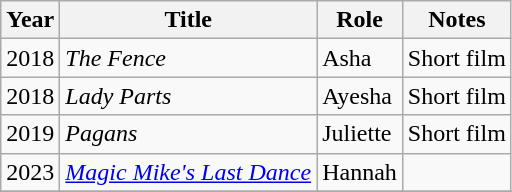<table class="wikitable sortable">
<tr>
<th>Year</th>
<th>Title</th>
<th>Role</th>
<th class="unsortable">Notes</th>
</tr>
<tr>
<td>2018</td>
<td><em>The Fence</em></td>
<td>Asha</td>
<td>Short film</td>
</tr>
<tr>
<td>2018</td>
<td><em>Lady Parts</em></td>
<td>Ayesha</td>
<td>Short film</td>
</tr>
<tr>
<td>2019</td>
<td><em>Pagans</em></td>
<td>Juliette</td>
<td>Short film</td>
</tr>
<tr>
<td>2023</td>
<td><em><a href='#'>Magic Mike's Last Dance</a></em></td>
<td>Hannah</td>
<td></td>
</tr>
<tr>
</tr>
</table>
